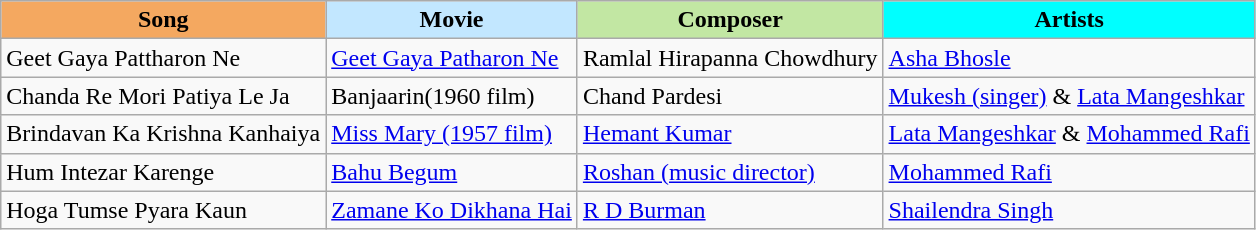<table class="wikitable sortable">
<tr>
<th style="background:#f4a860">Song</th>
<th style="background:#c2e7ff">Movie</th>
<th style="background:#c2e7a3">Composer</th>
<th style="background:#00ffff">Artists</th>
</tr>
<tr>
<td>Geet Gaya Pattharon Ne</td>
<td><a href='#'>Geet Gaya Patharon Ne</a></td>
<td>Ramlal Hirapanna Chowdhury</td>
<td><a href='#'>Asha Bhosle</a></td>
</tr>
<tr>
<td>Chanda Re Mori Patiya Le Ja</td>
<td>Banjaarin(1960 film)</td>
<td>Chand Pardesi</td>
<td><a href='#'>Mukesh (singer)</a> & <a href='#'>Lata Mangeshkar</a></td>
</tr>
<tr>
<td>Brindavan Ka Krishna Kanhaiya</td>
<td><a href='#'>Miss Mary (1957 film)</a></td>
<td><a href='#'>Hemant Kumar</a></td>
<td><a href='#'>Lata Mangeshkar</a> & <a href='#'>Mohammed Rafi</a></td>
</tr>
<tr>
<td>Hum Intezar Karenge</td>
<td><a href='#'>Bahu Begum</a></td>
<td><a href='#'>Roshan (music director)</a></td>
<td><a href='#'>Mohammed Rafi</a></td>
</tr>
<tr>
<td>Hoga Tumse Pyara Kaun</td>
<td><a href='#'>Zamane Ko Dikhana Hai</a></td>
<td><a href='#'>R D Burman</a></td>
<td><a href='#'>Shailendra Singh</a></td>
</tr>
</table>
